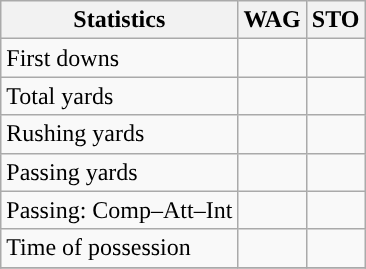<table class="wikitable" style="float: left;">
<tr>
<th>Statistics</th>
<th>WAG</th>
<th>STO</th>
</tr>
<tr>
<td>First downs</td>
<td></td>
<td></td>
</tr>
<tr>
<td>Total yards</td>
<td></td>
<td></td>
</tr>
<tr>
<td>Rushing yards</td>
<td></td>
<td></td>
</tr>
<tr>
<td>Passing yards</td>
<td></td>
<td></td>
</tr>
<tr>
<td>Passing: Comp–Att–Int</td>
<td></td>
<td></td>
</tr>
<tr>
<td>Time of possession</td>
<td></td>
<td></td>
</tr>
<tr>
</tr>
</table>
